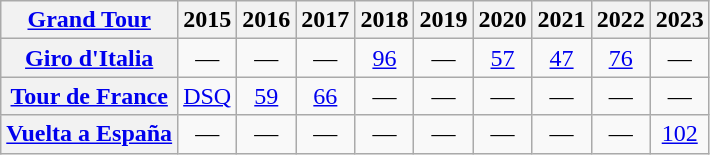<table class="wikitable plainrowheaders">
<tr>
<th scope="col"><a href='#'>Grand Tour</a></th>
<th scope="col">2015</th>
<th scope="col">2016</th>
<th scope="col">2017</th>
<th scope="col">2018</th>
<th scope="col">2019</th>
<th scope="col">2020</th>
<th scope="col">2021</th>
<th scope="col">2022</th>
<th scope="col">2023</th>
</tr>
<tr style="text-align:center;">
<th scope="row"> <a href='#'>Giro d'Italia</a></th>
<td>—</td>
<td>—</td>
<td>—</td>
<td><a href='#'>96</a></td>
<td>—</td>
<td><a href='#'>57</a></td>
<td><a href='#'>47</a></td>
<td><a href='#'>76</a></td>
<td>—</td>
</tr>
<tr style="text-align:center;">
<th scope="row"> <a href='#'>Tour de France</a></th>
<td><a href='#'>DSQ</a></td>
<td><a href='#'>59</a></td>
<td><a href='#'>66</a></td>
<td>—</td>
<td>—</td>
<td>—</td>
<td>—</td>
<td>—</td>
<td>—</td>
</tr>
<tr style="text-align:center;">
<th scope="row"> <a href='#'>Vuelta a España</a></th>
<td>—</td>
<td>—</td>
<td>—</td>
<td>—</td>
<td>—</td>
<td>—</td>
<td>—</td>
<td>—</td>
<td><a href='#'>102</a></td>
</tr>
</table>
